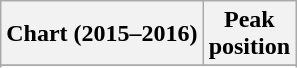<table class="wikitable sortable">
<tr>
<th>Chart (2015–2016)</th>
<th>Peak <br> position</th>
</tr>
<tr>
</tr>
<tr>
</tr>
<tr>
</tr>
<tr>
</tr>
<tr>
</tr>
<tr>
</tr>
</table>
